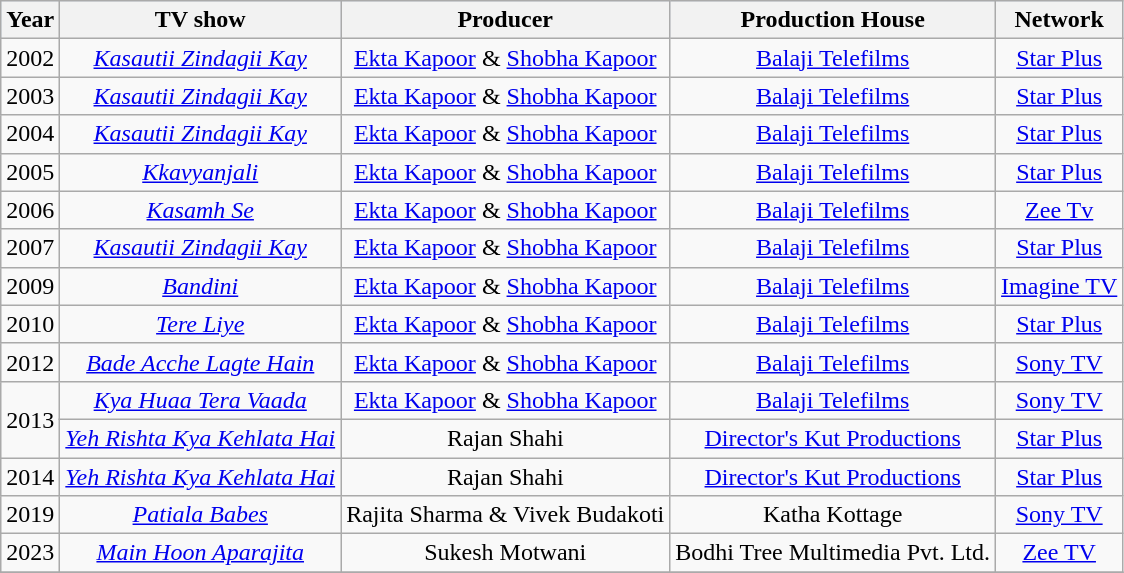<table class="wikitable sortable" style="text-align:center;">
<tr bgcolor="#d1e4fd">
<th>Year</th>
<th>TV show</th>
<th>Producer</th>
<th>Production House</th>
<th>Network</th>
</tr>
<tr>
<td>2002</td>
<td><em><a href='#'>Kasautii Zindagii Kay</a></em></td>
<td><a href='#'>Ekta Kapoor</a> & <a href='#'>Shobha Kapoor</a></td>
<td><a href='#'>Balaji Telefilms</a></td>
<td><a href='#'>Star Plus</a></td>
</tr>
<tr>
<td>2003</td>
<td><em><a href='#'>Kasautii Zindagii Kay</a></em></td>
<td><a href='#'>Ekta Kapoor</a> & <a href='#'>Shobha Kapoor</a></td>
<td><a href='#'>Balaji Telefilms</a></td>
<td><a href='#'>Star Plus</a></td>
</tr>
<tr>
<td>2004</td>
<td><em><a href='#'>Kasautii Zindagii Kay</a></em></td>
<td><a href='#'>Ekta Kapoor</a> & <a href='#'>Shobha Kapoor</a></td>
<td><a href='#'>Balaji Telefilms</a></td>
<td><a href='#'>Star Plus</a></td>
</tr>
<tr>
<td>2005</td>
<td><em><a href='#'>Kkavyanjali</a></em></td>
<td><a href='#'>Ekta Kapoor</a> & <a href='#'>Shobha Kapoor</a></td>
<td><a href='#'>Balaji Telefilms</a></td>
<td><a href='#'>Star Plus</a></td>
</tr>
<tr>
<td>2006</td>
<td><em><a href='#'>Kasamh Se</a></em></td>
<td><a href='#'>Ekta Kapoor</a> & <a href='#'>Shobha Kapoor</a></td>
<td><a href='#'>Balaji Telefilms</a></td>
<td><a href='#'>Zee Tv</a></td>
</tr>
<tr>
<td>2007</td>
<td><em><a href='#'>Kasautii Zindagii Kay</a></em></td>
<td><a href='#'>Ekta Kapoor</a> & <a href='#'>Shobha Kapoor</a></td>
<td><a href='#'>Balaji Telefilms</a></td>
<td><a href='#'>Star Plus</a></td>
</tr>
<tr>
<td>2009</td>
<td><em><a href='#'>Bandini</a></em></td>
<td><a href='#'>Ekta Kapoor</a> & <a href='#'>Shobha Kapoor</a></td>
<td><a href='#'>Balaji Telefilms</a></td>
<td><a href='#'>Imagine TV</a></td>
</tr>
<tr>
<td>2010</td>
<td><em><a href='#'>Tere Liye</a></em></td>
<td><a href='#'>Ekta Kapoor</a> & <a href='#'>Shobha Kapoor</a></td>
<td><a href='#'>Balaji Telefilms</a></td>
<td><a href='#'>Star Plus</a></td>
</tr>
<tr>
<td>2012</td>
<td><em><a href='#'>Bade Acche Lagte Hain</a></em></td>
<td><a href='#'>Ekta Kapoor</a> & <a href='#'>Shobha Kapoor</a></td>
<td><a href='#'>Balaji Telefilms</a></td>
<td><a href='#'>Sony TV</a></td>
</tr>
<tr>
<td rowspan="2">2013</td>
<td><em><a href='#'>Kya Huaa Tera Vaada</a></em></td>
<td><a href='#'>Ekta Kapoor</a> & <a href='#'>Shobha Kapoor</a></td>
<td><a href='#'>Balaji Telefilms</a></td>
<td><a href='#'>Sony TV</a></td>
</tr>
<tr>
<td><em><a href='#'>Yeh Rishta Kya Kehlata Hai</a></em></td>
<td>Rajan Shahi</td>
<td><a href='#'>Director's Kut Productions</a></td>
<td><a href='#'>Star Plus</a></td>
</tr>
<tr>
<td>2014</td>
<td><em><a href='#'>Yeh Rishta Kya Kehlata Hai</a></em></td>
<td>Rajan Shahi</td>
<td><a href='#'>Director's Kut Productions</a></td>
<td><a href='#'>Star Plus</a></td>
</tr>
<tr>
<td>2019</td>
<td><em><a href='#'>Patiala Babes</a></em></td>
<td>Rajita Sharma & Vivek Budakoti</td>
<td>Katha Kottage</td>
<td><a href='#'>Sony TV</a></td>
</tr>
<tr>
<td>2023</td>
<td><em><a href='#'>Main Hoon Aparajita</a></em></td>
<td>Sukesh Motwani</td>
<td>Bodhi Tree Multimedia Pvt. Ltd.</td>
<td><a href='#'>Zee TV</a></td>
</tr>
<tr>
</tr>
</table>
